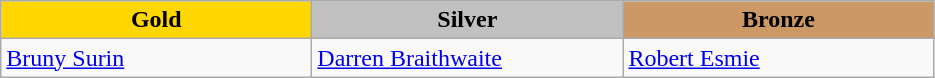<table class="wikitable" style="text-align:left">
<tr align="center">
<td width=200 bgcolor=gold><strong>Gold</strong></td>
<td width=200 bgcolor=silver><strong>Silver</strong></td>
<td width=200 bgcolor=CC9966><strong>Bronze</strong></td>
</tr>
<tr>
<td><a href='#'>Bruny Surin</a><br><em></em></td>
<td><a href='#'>Darren Braithwaite</a><br><em></em></td>
<td><a href='#'>Robert Esmie</a><br><em></em></td>
</tr>
</table>
